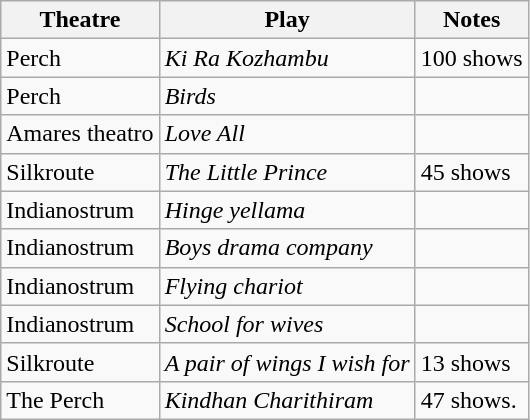<table class="wikitable">
<tr>
<th>Theatre</th>
<th>Play</th>
<th>Notes</th>
</tr>
<tr>
<td>Perch</td>
<td><em>Ki Ra Kozhambu</em></td>
<td>100 shows</td>
</tr>
<tr>
<td>Perch</td>
<td><em>Birds</em></td>
<td></td>
</tr>
<tr>
<td>Amares theatro</td>
<td><em>Love All</em></td>
<td></td>
</tr>
<tr>
<td>Silkroute</td>
<td><em>The Little Prince</em></td>
<td>45 shows</td>
</tr>
<tr>
<td>Indianostrum</td>
<td><em>Hinge yellama</em></td>
<td></td>
</tr>
<tr>
<td>Indianostrum</td>
<td><em>Boys drama company</em></td>
<td></td>
</tr>
<tr>
<td>Indianostrum</td>
<td><em>Flying chariot</em></td>
<td></td>
</tr>
<tr>
<td>Indianostrum</td>
<td><em>School for wives</em></td>
<td></td>
</tr>
<tr>
<td>Silkroute</td>
<td><em>A pair of wings I wish for</em></td>
<td>13 shows</td>
</tr>
<tr>
<td>The Perch</td>
<td><em>Kindhan Charithiram</em></td>
<td>47 shows.</td>
</tr>
</table>
